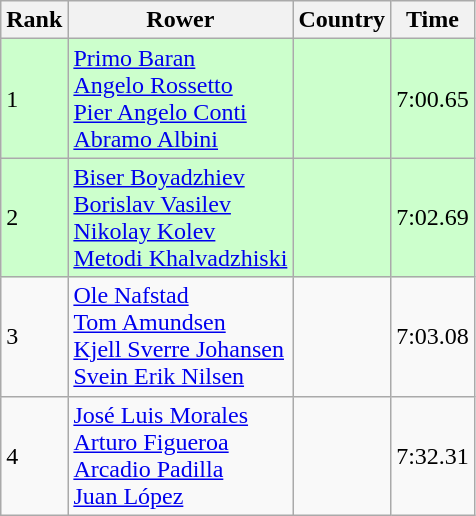<table class="wikitable sortable" style="text-align:middle">
<tr>
<th>Rank</th>
<th>Rower</th>
<th>Country</th>
<th>Time</th>
</tr>
<tr bgcolor=ccffcc>
<td>1</td>
<td><a href='#'>Primo Baran</a><br><a href='#'>Angelo Rossetto</a><br><a href='#'>Pier Angelo Conti</a><br><a href='#'>Abramo Albini</a></td>
<td></td>
<td>7:00.65</td>
</tr>
<tr bgcolor=ccffcc>
<td>2</td>
<td><a href='#'>Biser Boyadzhiev</a><br><a href='#'>Borislav Vasilev</a><br><a href='#'>Nikolay Kolev</a><br><a href='#'>Metodi Khalvadzhiski</a></td>
<td></td>
<td>7:02.69</td>
</tr>
<tr>
<td>3</td>
<td><a href='#'>Ole Nafstad</a><br><a href='#'>Tom Amundsen</a><br><a href='#'>Kjell Sverre Johansen</a><br><a href='#'>Svein Erik Nilsen</a></td>
<td></td>
<td>7:03.08</td>
</tr>
<tr>
<td>4</td>
<td><a href='#'>José Luis Morales</a><br><a href='#'>Arturo Figueroa</a><br><a href='#'>Arcadio Padilla</a><br><a href='#'>Juan López</a></td>
<td></td>
<td>7:32.31</td>
</tr>
</table>
